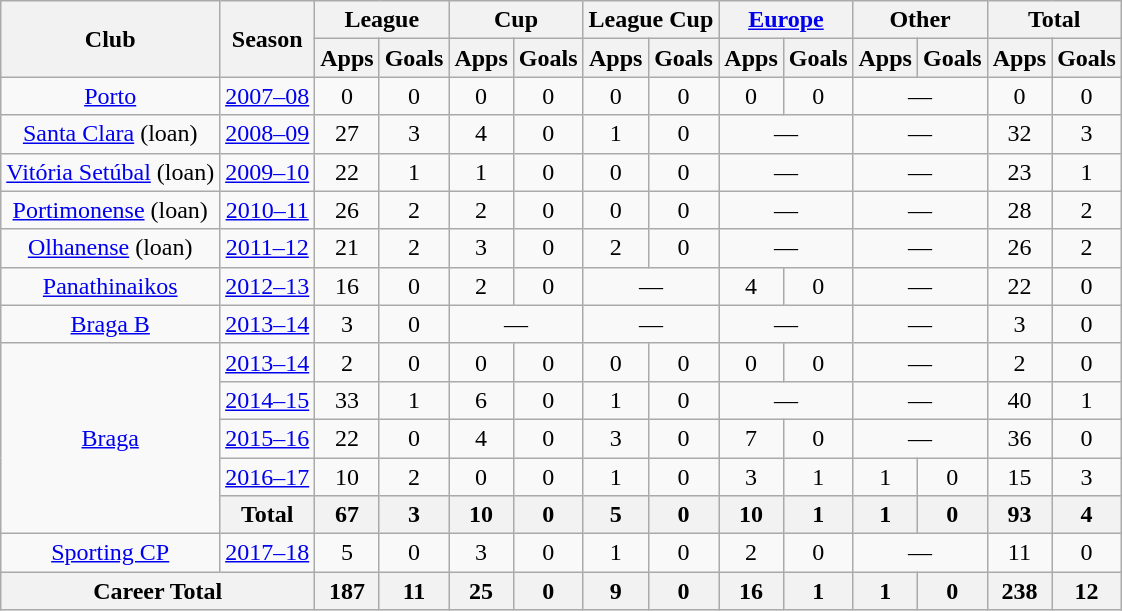<table class="wikitable" style="text-align:center;">
<tr>
<th rowspan="2">Club</th>
<th rowspan="2">Season</th>
<th colspan="2">League</th>
<th colspan="2">Cup</th>
<th colspan="2">League Cup</th>
<th colspan="2"><a href='#'>Europe</a></th>
<th colspan="2">Other</th>
<th colspan="2">Total</th>
</tr>
<tr>
<th>Apps</th>
<th>Goals</th>
<th>Apps</th>
<th>Goals</th>
<th>Apps</th>
<th>Goals</th>
<th>Apps</th>
<th>Goals</th>
<th>Apps</th>
<th>Goals</th>
<th>Apps</th>
<th>Goals</th>
</tr>
<tr>
<td rowspan="1"><a href='#'>Porto</a></td>
<td><a href='#'>2007–08</a></td>
<td>0</td>
<td>0</td>
<td>0</td>
<td>0</td>
<td>0</td>
<td>0</td>
<td>0</td>
<td>0</td>
<td colspan="2">—</td>
<td>0</td>
<td>0</td>
</tr>
<tr>
<td rowspan="1"><a href='#'>Santa Clara</a> (loan)</td>
<td><a href='#'>2008–09</a></td>
<td>27</td>
<td>3</td>
<td>4</td>
<td>0</td>
<td>1</td>
<td>0</td>
<td colspan="2">—</td>
<td colspan="2">—</td>
<td>32</td>
<td>3</td>
</tr>
<tr>
<td rowspan="1"><a href='#'>Vitória Setúbal</a> (loan)</td>
<td><a href='#'>2009–10</a></td>
<td>22</td>
<td>1</td>
<td>1</td>
<td>0</td>
<td>0</td>
<td>0</td>
<td colspan="2">—</td>
<td colspan="2">—</td>
<td>23</td>
<td>1</td>
</tr>
<tr>
<td rowspan="1"><a href='#'>Portimonense</a> (loan)</td>
<td><a href='#'>2010–11</a></td>
<td>26</td>
<td>2</td>
<td>2</td>
<td>0</td>
<td>0</td>
<td>0</td>
<td colspan="2">—</td>
<td colspan="2">—</td>
<td>28</td>
<td>2</td>
</tr>
<tr>
<td rowspan="1"><a href='#'>Olhanense</a> (loan)</td>
<td><a href='#'>2011–12</a></td>
<td>21</td>
<td>2</td>
<td>3</td>
<td>0</td>
<td>2</td>
<td>0</td>
<td colspan="2">—</td>
<td colspan="2">—</td>
<td>26</td>
<td>2</td>
</tr>
<tr>
<td rowspan="1"><a href='#'>Panathinaikos</a></td>
<td><a href='#'>2012–13</a></td>
<td>16</td>
<td>0</td>
<td>2</td>
<td>0</td>
<td colspan="2">—</td>
<td>4</td>
<td>0</td>
<td colspan="2">—</td>
<td>22</td>
<td>0</td>
</tr>
<tr>
<td rowspan="1"><a href='#'>Braga B</a></td>
<td><a href='#'>2013–14</a></td>
<td>3</td>
<td>0</td>
<td colspan="2">—</td>
<td colspan="2">—</td>
<td colspan="2">—</td>
<td colspan="2">—</td>
<td>3</td>
<td>0</td>
</tr>
<tr>
<td rowspan="5"><a href='#'>Braga</a></td>
<td><a href='#'>2013–14</a></td>
<td>2</td>
<td>0</td>
<td>0</td>
<td>0</td>
<td>0</td>
<td>0</td>
<td>0</td>
<td>0</td>
<td colspan="2">—</td>
<td>2</td>
<td>0</td>
</tr>
<tr>
<td><a href='#'>2014–15</a></td>
<td>33</td>
<td>1</td>
<td>6</td>
<td>0</td>
<td>1</td>
<td>0</td>
<td colspan="2">—</td>
<td colspan="2">—</td>
<td>40</td>
<td>1</td>
</tr>
<tr>
<td><a href='#'>2015–16</a></td>
<td>22</td>
<td>0</td>
<td>4</td>
<td>0</td>
<td>3</td>
<td>0</td>
<td>7</td>
<td>0</td>
<td colspan="2">—</td>
<td>36</td>
<td>0</td>
</tr>
<tr>
<td><a href='#'>2016–17</a></td>
<td>10</td>
<td>2</td>
<td>0</td>
<td>0</td>
<td>1</td>
<td>0</td>
<td>3</td>
<td>1</td>
<td>1</td>
<td>0</td>
<td>15</td>
<td>3</td>
</tr>
<tr>
<th>Total</th>
<th>67</th>
<th>3</th>
<th>10</th>
<th>0</th>
<th>5</th>
<th>0</th>
<th>10</th>
<th>1</th>
<th>1</th>
<th>0</th>
<th>93</th>
<th>4</th>
</tr>
<tr>
<td rowspan="1"><a href='#'>Sporting CP</a></td>
<td><a href='#'>2017–18</a></td>
<td>5</td>
<td>0</td>
<td>3</td>
<td>0</td>
<td>1</td>
<td>0</td>
<td>2</td>
<td>0</td>
<td colspan="2">—</td>
<td>11</td>
<td>0</td>
</tr>
<tr>
<th colspan="2">Career Total</th>
<th>187</th>
<th>11</th>
<th>25</th>
<th>0</th>
<th>9</th>
<th>0</th>
<th>16</th>
<th>1</th>
<th>1</th>
<th>0</th>
<th>238</th>
<th>12</th>
</tr>
</table>
